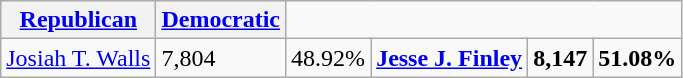<table class=wikitable>
<tr>
<th><a href='#'>Republican</a></th>
<th><a href='#'>Democratic</a></th>
</tr>
<tr>
<td><a href='#'>Josiah T. Walls</a></td>
<td>7,804</td>
<td>48.92%</td>
<td><strong><a href='#'>Jesse J. Finley</a></strong></td>
<td><strong>8,147</strong></td>
<td><strong>51.08%</strong></td>
</tr>
</table>
